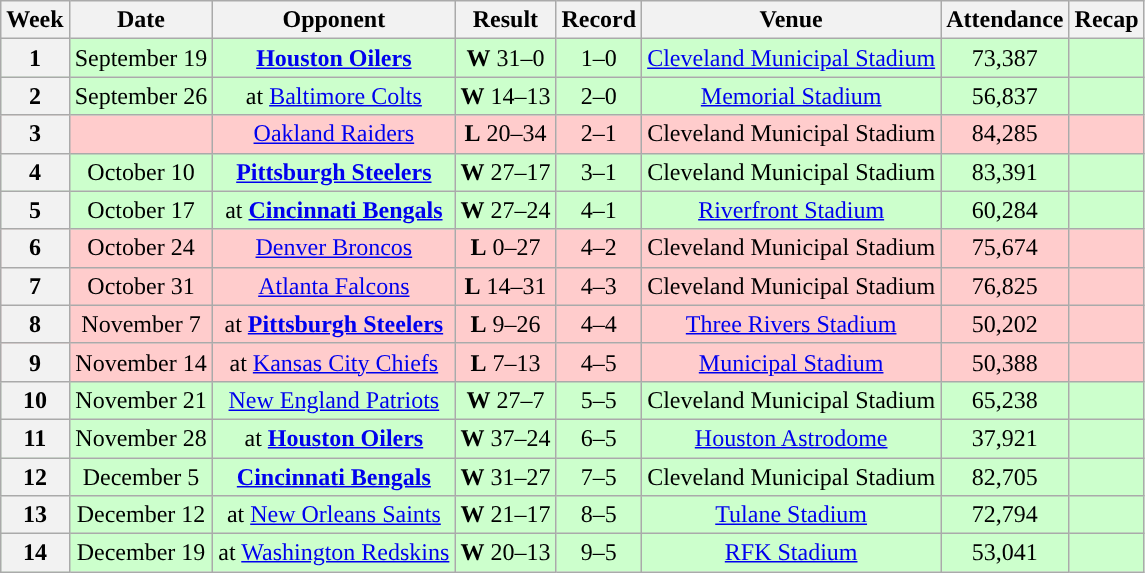<table class="wikitable" style="text-align:center">
<tr>
<th>Week</th>
<th>Date</th>
<th>Opponent</th>
<th>Result</th>
<th>Record</th>
<th>Venue</th>
<th>Attendance</th>
<th>Recap</th>
</tr>
<tr style="background:#cfc">
<th>1</th>
<td>September 19</td>
<td><strong><a href='#'>Houston Oilers</a></strong></td>
<td><strong>W</strong> 31–0</td>
<td>1–0</td>
<td><a href='#'>Cleveland Municipal Stadium</a></td>
<td>73,387</td>
<td></td>
</tr>
<tr style="background:#cfc">
<th>2</th>
<td>September 26</td>
<td>at <a href='#'>Baltimore Colts</a></td>
<td><strong>W</strong> 14–13</td>
<td>2–0</td>
<td><a href='#'>Memorial Stadium</a></td>
<td>56,837</td>
<td></td>
</tr>
<tr style="background:#fcc">
<th>3</th>
<td></td>
<td><a href='#'>Oakland Raiders</a></td>
<td><strong>L</strong> 20–34</td>
<td>2–1</td>
<td>Cleveland Municipal Stadium</td>
<td>84,285</td>
<td></td>
</tr>
<tr style="background:#cfc">
<th>4</th>
<td>October 10</td>
<td><strong><a href='#'>Pittsburgh Steelers</a></strong></td>
<td><strong>W</strong> 27–17</td>
<td>3–1</td>
<td>Cleveland Municipal Stadium</td>
<td>83,391</td>
<td></td>
</tr>
<tr style="background:#cfc">
<th>5</th>
<td>October 17</td>
<td>at <strong><a href='#'>Cincinnati Bengals</a></strong></td>
<td><strong>W</strong> 27–24</td>
<td>4–1</td>
<td><a href='#'>Riverfront Stadium</a></td>
<td>60,284</td>
<td></td>
</tr>
<tr style="background:#fcc">
<th>6</th>
<td>October 24</td>
<td><a href='#'>Denver Broncos</a></td>
<td><strong>L</strong> 0–27</td>
<td>4–2</td>
<td>Cleveland Municipal Stadium</td>
<td>75,674</td>
<td></td>
</tr>
<tr style="background:#fcc">
<th>7</th>
<td>October 31</td>
<td><a href='#'>Atlanta Falcons</a></td>
<td><strong>L</strong> 14–31</td>
<td>4–3</td>
<td>Cleveland Municipal Stadium</td>
<td>76,825</td>
<td></td>
</tr>
<tr style="background:#fcc">
<th>8</th>
<td>November 7</td>
<td>at <strong><a href='#'>Pittsburgh Steelers</a></strong></td>
<td><strong>L</strong> 9–26</td>
<td>4–4</td>
<td><a href='#'>Three Rivers Stadium</a></td>
<td>50,202</td>
<td></td>
</tr>
<tr style="background:#fcc">
<th>9</th>
<td>November 14</td>
<td>at <a href='#'>Kansas City Chiefs</a></td>
<td><strong>L</strong> 7–13</td>
<td>4–5</td>
<td><a href='#'>Municipal Stadium</a></td>
<td>50,388</td>
<td></td>
</tr>
<tr style="background:#cfc">
<th>10</th>
<td>November 21</td>
<td><a href='#'>New England Patriots</a></td>
<td><strong>W</strong> 27–7</td>
<td>5–5</td>
<td>Cleveland Municipal Stadium</td>
<td>65,238</td>
<td></td>
</tr>
<tr style="background:#cfc">
<th>11</th>
<td>November 28</td>
<td>at <strong><a href='#'>Houston Oilers</a></strong></td>
<td><strong>W</strong> 37–24</td>
<td>6–5</td>
<td><a href='#'>Houston Astrodome</a></td>
<td>37,921</td>
<td></td>
</tr>
<tr style="background:#cfc">
<th>12</th>
<td>December 5</td>
<td><strong><a href='#'>Cincinnati Bengals</a></strong></td>
<td><strong>W</strong> 31–27</td>
<td>7–5</td>
<td>Cleveland Municipal Stadium</td>
<td>82,705</td>
<td></td>
</tr>
<tr style="background:#cfc">
<th>13</th>
<td>December 12</td>
<td>at <a href='#'>New Orleans Saints</a></td>
<td><strong>W</strong> 21–17</td>
<td>8–5</td>
<td><a href='#'>Tulane Stadium</a></td>
<td>72,794</td>
<td></td>
</tr>
<tr style="background:#cfc">
<th>14</th>
<td>December 19</td>
<td>at <a href='#'>Washington Redskins</a></td>
<td><strong>W</strong> 20–13</td>
<td>9–5</td>
<td><a href='#'>RFK Stadium</a></td>
<td>53,041</td>
<td></td>
</tr>
</table>
